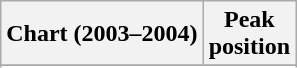<table class="wikitable sortable">
<tr>
<th>Chart (2003–2004)</th>
<th>Peak<br>position</th>
</tr>
<tr>
</tr>
<tr>
</tr>
</table>
